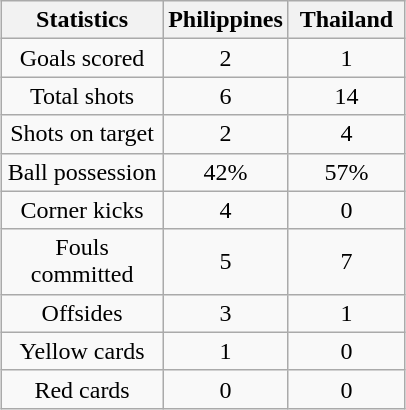<table class="wikitable" style="text-align:center; margin:auto;">
<tr>
<th scope=col width=100>Statistics</th>
<th scope=col width=70>Philippines</th>
<th scope=col width=70>Thailand</th>
</tr>
<tr>
<td>Goals scored</td>
<td>2</td>
<td>1</td>
</tr>
<tr>
<td>Total shots</td>
<td>6</td>
<td>14</td>
</tr>
<tr>
<td>Shots on target</td>
<td>2</td>
<td>4</td>
</tr>
<tr>
<td>Ball possession</td>
<td>42%</td>
<td>57%</td>
</tr>
<tr>
<td>Corner kicks</td>
<td>4</td>
<td>0</td>
</tr>
<tr>
<td>Fouls committed</td>
<td>5</td>
<td>7</td>
</tr>
<tr>
<td>Offsides</td>
<td>3</td>
<td>1</td>
</tr>
<tr>
<td>Yellow cards</td>
<td>1</td>
<td>0</td>
</tr>
<tr>
<td>Red cards</td>
<td>0</td>
<td>0</td>
</tr>
</table>
